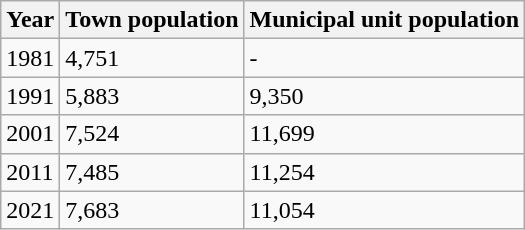<table class=wikitable>
<tr>
<th>Year</th>
<th>Town population</th>
<th>Municipal unit population</th>
</tr>
<tr>
<td>1981</td>
<td>4,751</td>
<td>-</td>
</tr>
<tr>
<td>1991</td>
<td>5,883</td>
<td>9,350</td>
</tr>
<tr>
<td>2001</td>
<td>7,524</td>
<td>11,699</td>
</tr>
<tr>
<td>2011</td>
<td>7,485</td>
<td>11,254</td>
</tr>
<tr>
<td>2021</td>
<td>7,683</td>
<td>11,054</td>
</tr>
</table>
